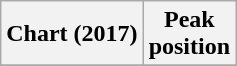<table class="wikitable sortable plainrowheaders">
<tr>
<th>Chart (2017)</th>
<th>Peak<br>position</th>
</tr>
<tr>
</tr>
</table>
